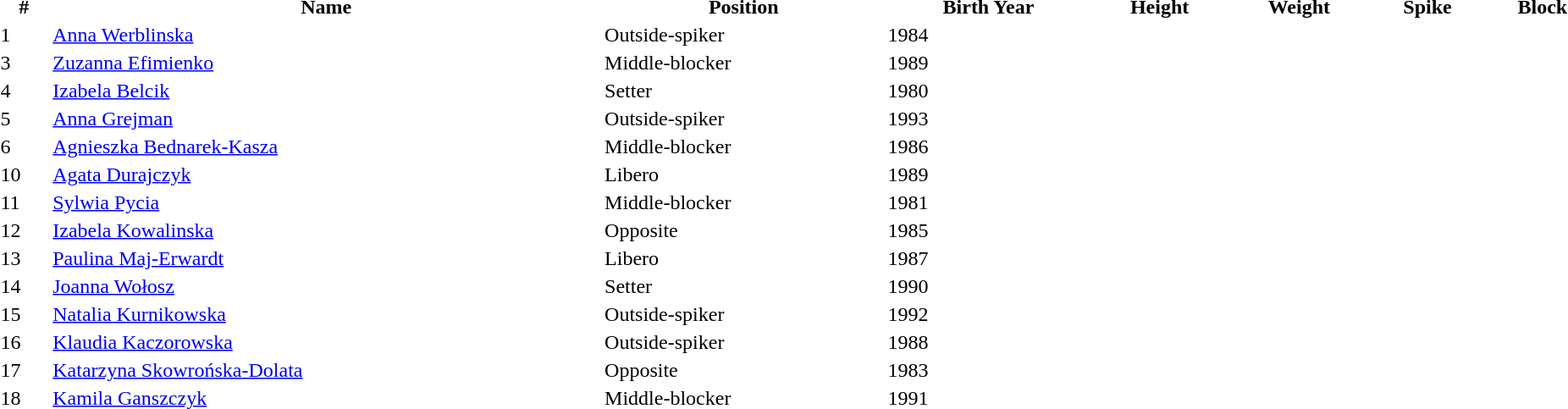<table class="sortable" style="background:transparent; margin:0px; width:100%;">
<tr>
<th>#</th>
<th>Name</th>
<th>Position</th>
<th>Birth Year</th>
<th>Height</th>
<th>Weight</th>
<th>Spike</th>
<th>Block</th>
</tr>
<tr>
<td>1</td>
<td><a href='#'>Anna Werblinska</a></td>
<td>Outside-spiker</td>
<td>1984</td>
<td></td>
<td></td>
<td></td>
<td></td>
</tr>
<tr>
<td>3</td>
<td><a href='#'>Zuzanna Efimienko</a></td>
<td>Middle-blocker</td>
<td>1989</td>
<td></td>
<td></td>
<td></td>
<td></td>
</tr>
<tr>
<td>4</td>
<td><a href='#'>Izabela Belcik</a></td>
<td>Setter</td>
<td>1980</td>
<td></td>
<td></td>
<td></td>
<td></td>
</tr>
<tr>
<td>5</td>
<td><a href='#'>Anna Grejman</a></td>
<td>Outside-spiker</td>
<td>1993</td>
<td></td>
<td></td>
<td></td>
<td></td>
</tr>
<tr>
<td>6</td>
<td><a href='#'>Agnieszka Bednarek-Kasza</a></td>
<td>Middle-blocker</td>
<td>1986</td>
<td></td>
<td></td>
<td></td>
<td></td>
</tr>
<tr>
<td>10</td>
<td><a href='#'>Agata Durajczyk</a></td>
<td>Libero</td>
<td>1989</td>
<td></td>
<td></td>
<td></td>
<td></td>
</tr>
<tr>
<td>11</td>
<td><a href='#'>Sylwia Pycia</a></td>
<td>Middle-blocker</td>
<td>1981</td>
<td></td>
<td></td>
<td></td>
<td></td>
</tr>
<tr>
<td>12</td>
<td><a href='#'>Izabela Kowalinska</a></td>
<td>Opposite</td>
<td>1985</td>
<td></td>
<td></td>
<td></td>
<td></td>
</tr>
<tr>
<td>13</td>
<td><a href='#'>Paulina Maj-Erwardt</a></td>
<td>Libero</td>
<td>1987</td>
<td></td>
<td></td>
<td></td>
<td></td>
</tr>
<tr>
<td>14</td>
<td><a href='#'>Joanna Wołosz</a></td>
<td>Setter</td>
<td>1990</td>
<td></td>
<td></td>
<td></td>
<td></td>
</tr>
<tr>
<td>15</td>
<td><a href='#'>Natalia Kurnikowska</a></td>
<td>Outside-spiker</td>
<td>1992</td>
<td></td>
<td></td>
<td></td>
<td></td>
</tr>
<tr>
<td>16</td>
<td><a href='#'>Klaudia Kaczorowska</a></td>
<td>Outside-spiker</td>
<td>1988</td>
<td></td>
<td></td>
<td></td>
<td></td>
</tr>
<tr>
<td>17</td>
<td><a href='#'>Katarzyna Skowrońska-Dolata</a></td>
<td>Opposite</td>
<td>1983</td>
<td></td>
<td></td>
<td></td>
<td></td>
</tr>
<tr>
<td>18</td>
<td><a href='#'>Kamila Ganszczyk</a></td>
<td>Middle-blocker</td>
<td>1991</td>
<td></td>
<td></td>
<td></td>
<td></td>
</tr>
</table>
